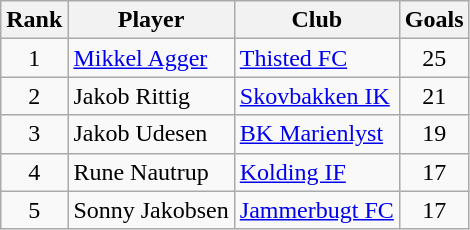<table class="wikitable sortable" style="text-align:center">
<tr>
<th>Rank</th>
<th>Player</th>
<th>Club</th>
<th>Goals</th>
</tr>
<tr>
<td rowspan=1>1</td>
<td align="left"><a href='#'>Mikkel Agger</a></td>
<td align="left"><a href='#'>Thisted FC</a></td>
<td rowspan=1>25</td>
</tr>
<tr>
<td rowspan=1>2</td>
<td align="left">Jakob Rittig</td>
<td align="left"><a href='#'>Skovbakken IK</a></td>
<td rowspan=1>21</td>
</tr>
<tr>
<td rowspan=1>3</td>
<td align="left">Jakob Udesen</td>
<td align="left"><a href='#'>BK Marienlyst</a></td>
<td rowspan=1>19</td>
</tr>
<tr>
<td rowspan=1>4</td>
<td align="left">Rune Nautrup</td>
<td align="left"><a href='#'>Kolding IF</a></td>
<td rowspan=1>17</td>
</tr>
<tr>
<td rowspan=1>5</td>
<td align="left">Sonny Jakobsen</td>
<td align="left"><a href='#'>Jammerbugt FC</a></td>
<td rowspan=1>17</td>
</tr>
</table>
